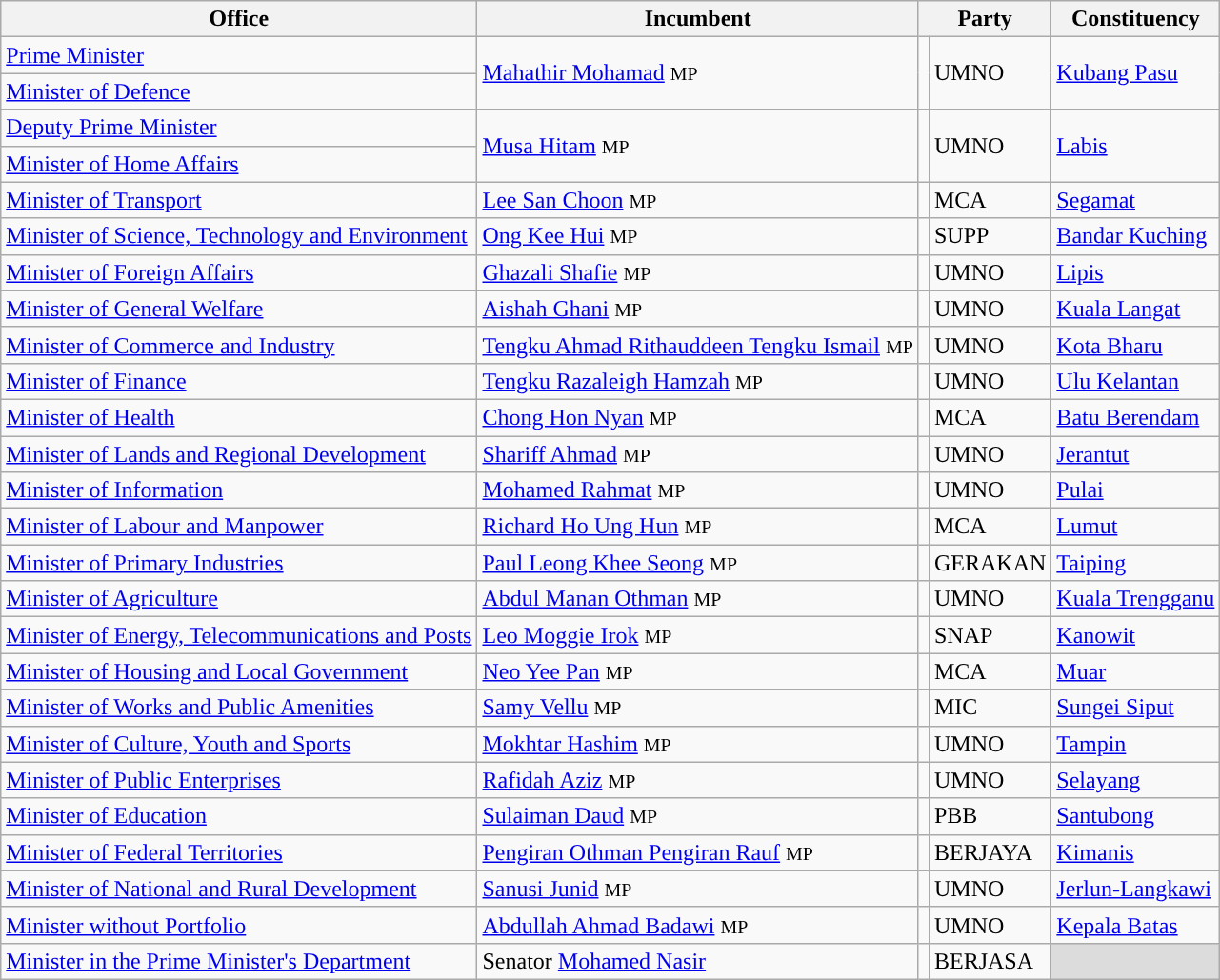<table class="sortable wikitable">
<tr>
<th>Office</th>
<th>Incumbent</th>
<th colspan=2>Party</th>
<th>Constituency</th>
</tr>
<tr>
<td><a href='#'>Prime Minister</a></td>
<td rowspan=2><a href='#'>Mahathir Mohamad</a> <small>MP</small></td>
<td rowspan=2></td>
<td rowspan=2>UMNO</td>
<td rowspan=2><a href='#'>Kubang Pasu</a></td>
</tr>
<tr>
<td><a href='#'>Minister of Defence</a></td>
</tr>
<tr>
<td><a href='#'>Deputy Prime Minister</a></td>
<td rowspan=2><a href='#'>Musa Hitam</a> <small>MP</small></td>
<td rowspan=2></td>
<td rowspan=2>UMNO</td>
<td rowspan=2><a href='#'>Labis</a></td>
</tr>
<tr>
<td><a href='#'>Minister of Home Affairs</a></td>
</tr>
<tr>
<td><a href='#'>Minister of Transport</a></td>
<td><a href='#'>Lee San Choon</a> <small>MP</small></td>
<td rowspan=1></td>
<td>MCA</td>
<td><a href='#'>Segamat</a></td>
</tr>
<tr>
<td><a href='#'>Minister of Science, Technology and Environment</a></td>
<td><a href='#'>Ong Kee Hui</a> <small>MP</small></td>
<td rowspan=1></td>
<td>SUPP</td>
<td><a href='#'>Bandar Kuching</a></td>
</tr>
<tr>
<td><a href='#'>Minister of Foreign Affairs</a></td>
<td><a href='#'>Ghazali Shafie</a> <small>MP</small></td>
<td rowspan=1></td>
<td>UMNO</td>
<td><a href='#'>Lipis</a></td>
</tr>
<tr>
<td><a href='#'>Minister of General Welfare</a></td>
<td><a href='#'>Aishah Ghani</a> <small>MP</small></td>
<td rowspan=1></td>
<td>UMNO</td>
<td><a href='#'>Kuala Langat</a></td>
</tr>
<tr>
<td><a href='#'>Minister of Commerce and Industry</a></td>
<td><a href='#'>Tengku Ahmad Rithauddeen Tengku Ismail</a> <small>MP</small></td>
<td rowspan=1></td>
<td>UMNO</td>
<td><a href='#'>Kota Bharu</a></td>
</tr>
<tr>
<td><a href='#'>Minister of Finance</a></td>
<td><a href='#'>Tengku Razaleigh Hamzah</a> <small>MP</small></td>
<td rowspan=1></td>
<td>UMNO</td>
<td><a href='#'>Ulu Kelantan</a></td>
</tr>
<tr>
<td><a href='#'>Minister of Health</a></td>
<td><a href='#'>Chong Hon Nyan</a> <small>MP</small></td>
<td rowspan=1></td>
<td>MCA</td>
<td><a href='#'>Batu Berendam</a></td>
</tr>
<tr>
<td><a href='#'>Minister of Lands and Regional Development</a></td>
<td><a href='#'>Shariff Ahmad</a> <small>MP</small></td>
<td rowspan=1></td>
<td>UMNO</td>
<td><a href='#'>Jerantut</a></td>
</tr>
<tr>
<td><a href='#'>Minister of Information</a></td>
<td><a href='#'>Mohamed Rahmat</a> <small>MP</small></td>
<td rowspan=1></td>
<td>UMNO</td>
<td><a href='#'>Pulai</a></td>
</tr>
<tr>
<td><a href='#'>Minister of Labour and Manpower</a></td>
<td><a href='#'>Richard Ho Ung Hun</a> <small>MP</small></td>
<td rowspan=1></td>
<td>MCA</td>
<td><a href='#'>Lumut</a></td>
</tr>
<tr>
<td><a href='#'>Minister of Primary Industries</a></td>
<td><a href='#'>Paul Leong Khee Seong</a> <small>MP</small></td>
<td rowspan=1></td>
<td>GERAKAN</td>
<td><a href='#'>Taiping</a></td>
</tr>
<tr>
<td><a href='#'>Minister of Agriculture</a></td>
<td><a href='#'>Abdul Manan Othman</a> <small>MP</small></td>
<td rowspan=1></td>
<td>UMNO</td>
<td><a href='#'>Kuala Trengganu</a></td>
</tr>
<tr>
<td><a href='#'>Minister of Energy, Telecommunications and Posts</a></td>
<td><a href='#'>Leo Moggie Irok</a> <small>MP</small></td>
<td rowspan=1></td>
<td>SNAP</td>
<td><a href='#'>Kanowit</a></td>
</tr>
<tr>
<td><a href='#'>Minister of Housing and Local Government</a></td>
<td><a href='#'>Neo Yee Pan</a> <small>MP</small></td>
<td rowspan=1></td>
<td>MCA</td>
<td><a href='#'>Muar</a></td>
</tr>
<tr>
<td><a href='#'>Minister of Works and Public Amenities</a></td>
<td><a href='#'>Samy Vellu</a> <small>MP</small></td>
<td rowspan=1></td>
<td>MIC</td>
<td><a href='#'>Sungei Siput</a></td>
</tr>
<tr>
<td><a href='#'>Minister of Culture, Youth and Sports</a></td>
<td><a href='#'>Mokhtar Hashim</a> <small>MP</small></td>
<td rowspan=1></td>
<td>UMNO</td>
<td><a href='#'>Tampin</a></td>
</tr>
<tr>
<td><a href='#'>Minister of Public Enterprises</a></td>
<td><a href='#'>Rafidah Aziz</a> <small>MP</small></td>
<td rowspan=1></td>
<td>UMNO</td>
<td><a href='#'>Selayang</a></td>
</tr>
<tr>
<td><a href='#'>Minister of Education</a></td>
<td><a href='#'>Sulaiman Daud</a> <small>MP</small></td>
<td rowspan=1></td>
<td>PBB</td>
<td><a href='#'>Santubong</a></td>
</tr>
<tr>
<td><a href='#'>Minister of Federal Territories</a></td>
<td><a href='#'>Pengiran Othman Pengiran Rauf</a> <small>MP</small></td>
<td rowspan=1></td>
<td>BERJAYA</td>
<td><a href='#'>Kimanis</a></td>
</tr>
<tr>
<td><a href='#'>Minister of National and Rural Development</a></td>
<td><a href='#'>Sanusi Junid</a> <small>MP</small></td>
<td rowspan=1></td>
<td>UMNO</td>
<td><a href='#'>Jerlun-Langkawi</a></td>
</tr>
<tr>
<td><a href='#'>Minister without Portfolio</a></td>
<td><a href='#'>Abdullah Ahmad Badawi</a> <small>MP</small></td>
<td rowspan=1></td>
<td>UMNO</td>
<td><a href='#'>Kepala Batas</a></td>
</tr>
<tr>
<td><a href='#'>Minister in the Prime Minister's Department</a></td>
<td>Senator <a href='#'>Mohamed Nasir</a></td>
<td rowspan=1></td>
<td>BERJASA</td>
<td bgcolor=dcdcdc></td>
</tr>
</table>
